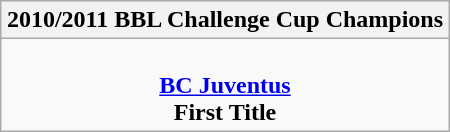<table class=wikitable style="text-align:center; margin:auto">
<tr>
<th>2010/2011 BBL Challenge Cup Champions</th>
</tr>
<tr>
<td><br><strong><a href='#'>BC Juventus</a></strong><br><strong>First Title</strong> <br></td>
</tr>
</table>
